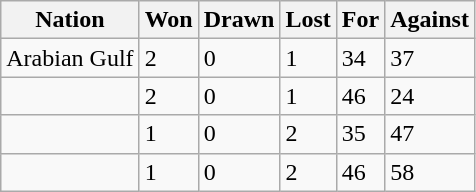<table class="wikitable">
<tr>
<th>Nation</th>
<th>Won</th>
<th>Drawn</th>
<th>Lost</th>
<th>For</th>
<th>Against</th>
</tr>
<tr>
<td> Arabian Gulf</td>
<td>2</td>
<td>0</td>
<td>1</td>
<td>34</td>
<td>37</td>
</tr>
<tr>
<td></td>
<td>2</td>
<td>0</td>
<td>1</td>
<td>46</td>
<td>24</td>
</tr>
<tr>
<td></td>
<td>1</td>
<td>0</td>
<td>2</td>
<td>35</td>
<td>47</td>
</tr>
<tr>
<td></td>
<td>1</td>
<td>0</td>
<td>2</td>
<td>46</td>
<td>58</td>
</tr>
</table>
